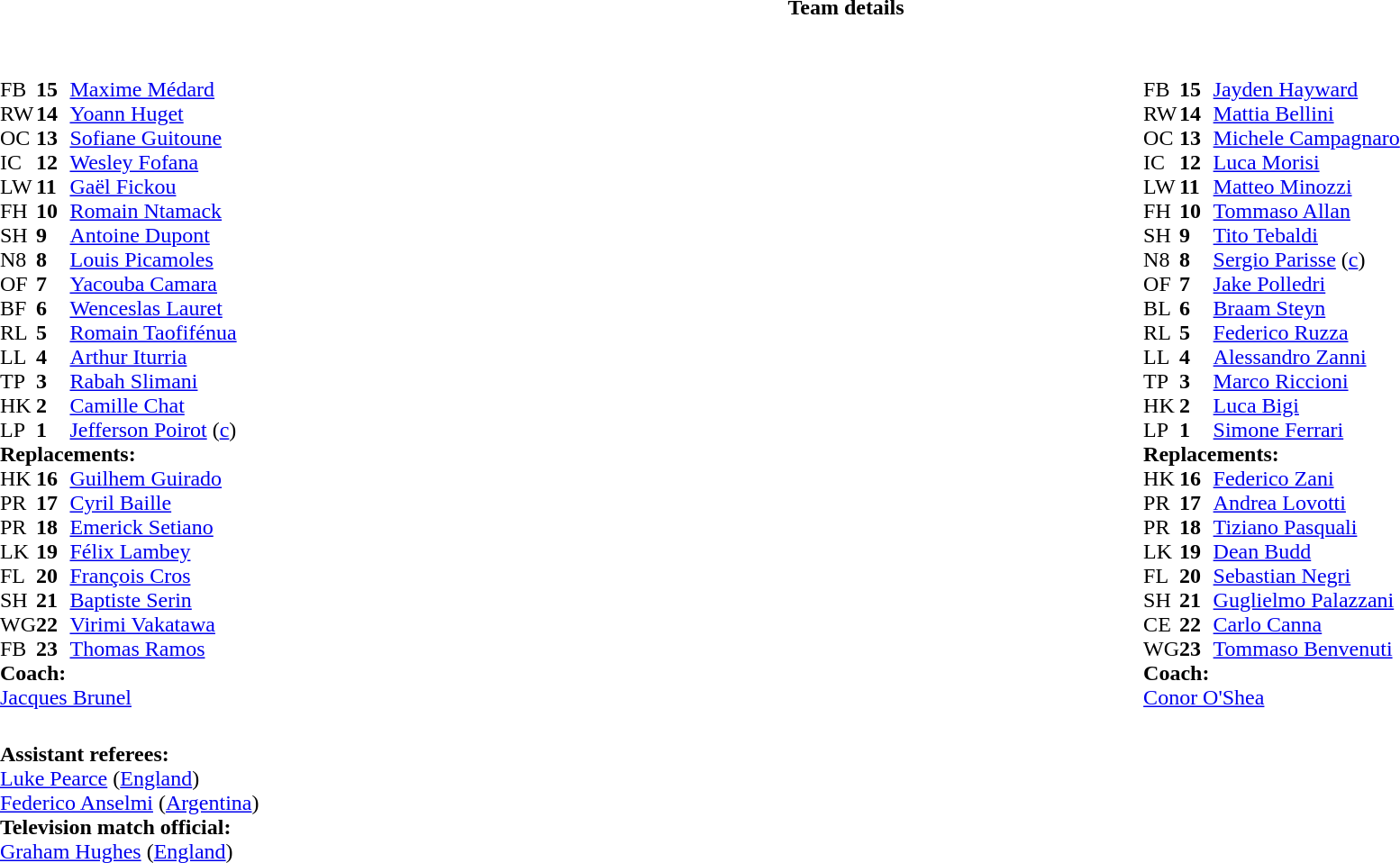<table border="0" style="width:100%;" class="collapsible collapsed">
<tr>
<th>Team details</th>
</tr>
<tr>
<td><br><table style="width:100%;">
<tr>
<td style="vertical-align:top; width:50%;"><br><table style="font-size: 100%" cellspacing="0" cellpadding="0">
<tr>
<th width="25"></th>
<th width="25"></th>
</tr>
<tr>
<td>FB</td>
<td><strong>15</strong></td>
<td><a href='#'>Maxime Médard</a></td>
</tr>
<tr>
<td>RW</td>
<td><strong>14</strong></td>
<td><a href='#'>Yoann Huget</a></td>
<td></td>
<td></td>
</tr>
<tr>
<td>OC</td>
<td><strong>13</strong></td>
<td><a href='#'>Sofiane Guitoune</a></td>
<td></td>
<td></td>
</tr>
<tr>
<td>IC</td>
<td><strong>12</strong></td>
<td><a href='#'>Wesley Fofana</a></td>
<td></td>
<td></td>
</tr>
<tr>
<td>LW</td>
<td><strong>11</strong></td>
<td><a href='#'>Gaël Fickou</a></td>
</tr>
<tr>
<td>FH</td>
<td><strong>10</strong></td>
<td><a href='#'>Romain Ntamack</a></td>
</tr>
<tr>
<td>SH</td>
<td><strong>9</strong></td>
<td><a href='#'>Antoine Dupont</a></td>
<td></td>
<td></td>
</tr>
<tr>
<td>N8</td>
<td><strong>8</strong></td>
<td><a href='#'>Louis Picamoles</a></td>
<td></td>
</tr>
<tr>
<td>OF</td>
<td><strong>7</strong></td>
<td><a href='#'>Yacouba Camara</a></td>
</tr>
<tr>
<td>BF</td>
<td><strong>6</strong></td>
<td><a href='#'>Wenceslas Lauret</a></td>
<td></td>
<td></td>
</tr>
<tr>
<td>RL</td>
<td><strong>5</strong></td>
<td><a href='#'>Romain Taofifénua</a></td>
</tr>
<tr>
<td>LL</td>
<td><strong>4</strong></td>
<td><a href='#'>Arthur Iturria</a></td>
<td></td>
<td></td>
</tr>
<tr>
<td>TP</td>
<td><strong>3</strong></td>
<td><a href='#'>Rabah Slimani</a></td>
<td></td>
<td></td>
</tr>
<tr>
<td>HK</td>
<td><strong>2</strong></td>
<td><a href='#'>Camille Chat</a></td>
<td></td>
<td></td>
</tr>
<tr>
<td>LP</td>
<td><strong>1</strong></td>
<td><a href='#'>Jefferson Poirot</a> (<a href='#'>c</a>)</td>
<td></td>
<td></td>
</tr>
<tr>
<td colspan="3"><strong>Replacements:</strong></td>
</tr>
<tr>
<td>HK</td>
<td><strong>16</strong></td>
<td><a href='#'>Guilhem Guirado</a></td>
<td></td>
<td></td>
</tr>
<tr>
<td>PR</td>
<td><strong>17</strong></td>
<td><a href='#'>Cyril Baille</a></td>
<td></td>
<td></td>
</tr>
<tr>
<td>PR</td>
<td><strong>18</strong></td>
<td><a href='#'>Emerick Setiano</a></td>
<td></td>
<td></td>
</tr>
<tr>
<td>LK</td>
<td><strong>19</strong></td>
<td><a href='#'>Félix Lambey</a></td>
<td></td>
<td></td>
</tr>
<tr>
<td>FL</td>
<td><strong>20</strong></td>
<td><a href='#'>François Cros</a></td>
<td></td>
<td></td>
</tr>
<tr>
<td>SH</td>
<td><strong>21</strong></td>
<td><a href='#'>Baptiste Serin</a></td>
<td></td>
<td></td>
</tr>
<tr>
<td>WG</td>
<td><strong>22</strong></td>
<td><a href='#'>Virimi Vakatawa</a></td>
<td></td>
<td></td>
</tr>
<tr>
<td>FB</td>
<td><strong>23</strong></td>
<td><a href='#'>Thomas Ramos</a></td>
<td></td>
<td></td>
</tr>
<tr>
<td colspan="3"><strong>Coach:</strong></td>
</tr>
<tr>
<td colspan="4"> <a href='#'>Jacques Brunel</a></td>
</tr>
</table>
</td>
<td style="vertical-align:top"></td>
<td style="vertical-align:top; width:50%;"><br><table cellspacing="0" cellpadding="0" style="font-size:100%; margin:auto;">
<tr>
<th width="25"></th>
<th width="25"></th>
</tr>
<tr>
<td>FB</td>
<td><strong>15</strong></td>
<td><a href='#'>Jayden Hayward</a></td>
</tr>
<tr>
<td>RW</td>
<td><strong>14</strong></td>
<td><a href='#'>Mattia Bellini</a></td>
<td></td>
</tr>
<tr>
<td>OC</td>
<td><strong>13</strong></td>
<td><a href='#'>Michele Campagnaro</a></td>
</tr>
<tr>
<td>IC</td>
<td><strong>12</strong></td>
<td><a href='#'>Luca Morisi</a></td>
<td></td>
<td></td>
</tr>
<tr>
<td>LW</td>
<td><strong>11</strong></td>
<td><a href='#'>Matteo Minozzi</a></td>
</tr>
<tr>
<td>FH</td>
<td><strong>10</strong></td>
<td><a href='#'>Tommaso Allan</a></td>
<td></td>
<td></td>
</tr>
<tr>
<td>SH</td>
<td><strong>9</strong></td>
<td><a href='#'>Tito Tebaldi</a></td>
<td></td>
<td></td>
</tr>
<tr>
<td>N8</td>
<td><strong>8</strong></td>
<td><a href='#'>Sergio Parisse</a> (<a href='#'>c</a>)</td>
</tr>
<tr>
<td>OF</td>
<td><strong>7</strong></td>
<td><a href='#'>Jake Polledri</a></td>
<td></td>
<td></td>
</tr>
<tr>
<td>BL</td>
<td><strong>6</strong></td>
<td><a href='#'>Braam Steyn</a></td>
<td></td>
<td></td>
<td></td>
<td></td>
</tr>
<tr>
<td>RL</td>
<td><strong>5</strong></td>
<td><a href='#'>Federico Ruzza</a></td>
<td></td>
<td></td>
</tr>
<tr>
<td>LL</td>
<td><strong>4</strong></td>
<td><a href='#'>Alessandro Zanni</a></td>
</tr>
<tr>
<td>TP</td>
<td><strong>3</strong></td>
<td><a href='#'>Marco Riccioni</a></td>
<td></td>
<td></td>
</tr>
<tr>
<td>HK</td>
<td><strong>2</strong></td>
<td><a href='#'>Luca Bigi</a></td>
<td></td>
<td></td>
</tr>
<tr>
<td>LP</td>
<td><strong>1</strong></td>
<td><a href='#'>Simone Ferrari</a></td>
<td></td>
<td></td>
</tr>
<tr>
<td colspan="3"><strong>Replacements:</strong></td>
</tr>
<tr>
<td>HK</td>
<td><strong>16</strong></td>
<td><a href='#'>Federico Zani</a></td>
<td></td>
<td></td>
</tr>
<tr>
<td>PR</td>
<td><strong>17</strong></td>
<td><a href='#'>Andrea Lovotti</a></td>
<td></td>
<td></td>
</tr>
<tr>
<td>PR</td>
<td><strong>18</strong></td>
<td><a href='#'>Tiziano Pasquali</a></td>
<td></td>
<td></td>
</tr>
<tr>
<td>LK</td>
<td><strong>19</strong></td>
<td><a href='#'>Dean Budd</a></td>
<td></td>
<td></td>
</tr>
<tr>
<td>FL</td>
<td><strong>20</strong></td>
<td><a href='#'>Sebastian Negri</a></td>
<td></td>
<td></td>
<td></td>
<td></td>
</tr>
<tr>
<td>SH</td>
<td><strong>21</strong></td>
<td><a href='#'>Guglielmo Palazzani</a></td>
<td></td>
<td></td>
</tr>
<tr>
<td>CE</td>
<td><strong>22</strong></td>
<td><a href='#'>Carlo Canna</a></td>
<td></td>
<td></td>
</tr>
<tr>
<td>WG</td>
<td><strong>23</strong></td>
<td><a href='#'>Tommaso Benvenuti</a></td>
<td></td>
<td></td>
</tr>
<tr>
<td colspan="3"><strong>Coach:</strong></td>
</tr>
<tr>
<td colspan="4"> <a href='#'>Conor O'Shea</a></td>
</tr>
</table>
</td>
</tr>
</table>
<table style="width:50%">
<tr>
<td><br><strong>Assistant referees:</strong>
<br><a href='#'>Luke Pearce</a> (<a href='#'>England</a>)
<br><a href='#'>Federico Anselmi</a> (<a href='#'>Argentina</a>)
<br><strong>Television match official:</strong>
<br><a href='#'>Graham Hughes</a> (<a href='#'>England</a>)</td>
</tr>
</table>
</td>
</tr>
</table>
